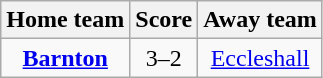<table class="wikitable" style="text-align: center">
<tr>
<th>Home team</th>
<th>Score</th>
<th>Away team</th>
</tr>
<tr>
<td><strong><a href='#'>Barnton</a></strong></td>
<td>3–2</td>
<td><a href='#'>Eccleshall</a></td>
</tr>
</table>
